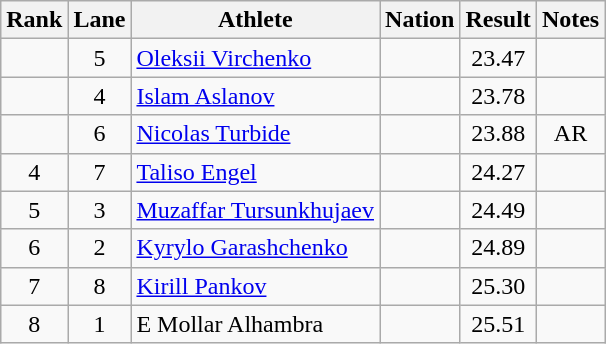<table class="wikitable sortable" style="text-align:center">
<tr>
<th>Rank</th>
<th>Lane</th>
<th>Athlete</th>
<th>Nation</th>
<th>Result</th>
<th>Notes</th>
</tr>
<tr>
<td></td>
<td>5</td>
<td align=left><a href='#'>Oleksii Virchenko</a></td>
<td align=left></td>
<td>23.47</td>
<td></td>
</tr>
<tr>
<td></td>
<td>4</td>
<td align=left><a href='#'>Islam  Aslanov</a></td>
<td align=left></td>
<td>23.78</td>
<td></td>
</tr>
<tr>
<td></td>
<td>6</td>
<td align=left><a href='#'>Nicolas Turbide</a></td>
<td align=left></td>
<td>23.88</td>
<td>AR</td>
</tr>
<tr>
<td>4</td>
<td>7</td>
<td align=left><a href='#'>Taliso Engel</a></td>
<td align=left></td>
<td>24.27</td>
<td></td>
</tr>
<tr>
<td>5</td>
<td>3</td>
<td align=left><a href='#'>Muzaffar Tursunkhujaev</a></td>
<td align=left></td>
<td>24.49</td>
<td></td>
</tr>
<tr>
<td>6</td>
<td>2</td>
<td align=left><a href='#'>Kyrylo  Garashchenko</a></td>
<td align=left></td>
<td>24.89</td>
<td></td>
</tr>
<tr>
<td>7</td>
<td>8</td>
<td align=left><a href='#'>Kirill  Pankov</a></td>
<td align=left></td>
<td>25.30</td>
<td></td>
</tr>
<tr>
<td>8</td>
<td>1</td>
<td align=left>E Mollar Alhambra</td>
<td align=left></td>
<td>25.51</td>
<td></td>
</tr>
</table>
